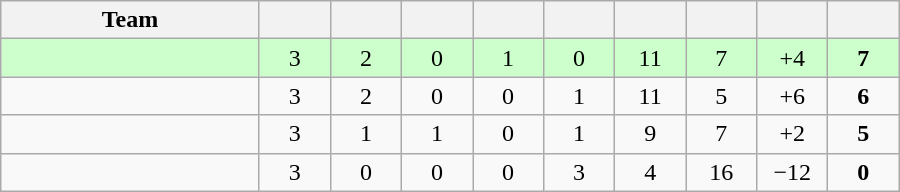<table class="wikitable" style="text-align:center;">
<tr>
<th width=165>Team</th>
<th width=40></th>
<th width=40></th>
<th width=40></th>
<th width=40></th>
<th width=40></th>
<th width=40></th>
<th width=40></th>
<th width=40></th>
<th width=40></th>
</tr>
<tr bgcolor=ccffcc>
<td style="text-align:left;"></td>
<td>3</td>
<td>2</td>
<td>0</td>
<td>1</td>
<td>0</td>
<td>11</td>
<td>7</td>
<td>+4</td>
<td><strong>7</strong></td>
</tr>
<tr>
<td style="text-align:left;"></td>
<td>3</td>
<td>2</td>
<td>0</td>
<td>0</td>
<td>1</td>
<td>11</td>
<td>5</td>
<td>+6</td>
<td><strong>6</strong></td>
</tr>
<tr>
<td style="text-align:left;"></td>
<td>3</td>
<td>1</td>
<td>1</td>
<td>0</td>
<td>1</td>
<td>9</td>
<td>7</td>
<td>+2</td>
<td><strong>5</strong></td>
</tr>
<tr>
<td style="text-align:left;"></td>
<td>3</td>
<td>0</td>
<td>0</td>
<td>0</td>
<td>3</td>
<td>4</td>
<td>16</td>
<td>−12</td>
<td><strong>0</strong></td>
</tr>
</table>
